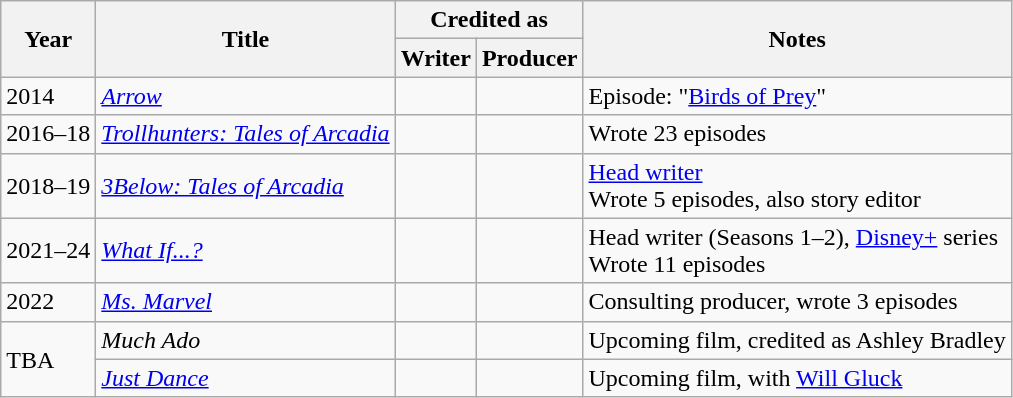<table class="wikitable">
<tr>
<th rowspan="2">Year</th>
<th rowspan="2">Title</th>
<th colspan="2">Credited as</th>
<th rowspan="2">Notes</th>
</tr>
<tr>
<th>Writer</th>
<th>Producer</th>
</tr>
<tr>
<td>2014</td>
<td><em><a href='#'>Arrow</a></em></td>
<td></td>
<td></td>
<td>Episode: "<a href='#'>Birds of Prey</a>"</td>
</tr>
<tr>
<td>2016–18</td>
<td><em><a href='#'>Trollhunters: Tales of Arcadia</a></em></td>
<td></td>
<td></td>
<td>Wrote 23 episodes</td>
</tr>
<tr>
<td>2018–19</td>
<td><em><a href='#'>3Below: Tales of Arcadia</a></em></td>
<td></td>
<td></td>
<td><a href='#'>Head writer</a><br>Wrote 5 episodes, also story editor</td>
</tr>
<tr>
<td>2021–24</td>
<td><em><a href='#'>What If...?</a></em></td>
<td></td>
<td></td>
<td>Head writer (Seasons 1–2), <a href='#'>Disney+</a> series<br>Wrote 11 episodes</td>
</tr>
<tr>
<td>2022</td>
<td><em><a href='#'>Ms. Marvel</a></em></td>
<td></td>
<td></td>
<td>Consulting producer, wrote 3 episodes</td>
</tr>
<tr>
<td rowspan="2">TBA</td>
<td><em>Much Ado</em></td>
<td></td>
<td></td>
<td>Upcoming film, credited as Ashley Bradley</td>
</tr>
<tr>
<td><em><a href='#'>Just Dance</a></em></td>
<td></td>
<td></td>
<td>Upcoming film, with <a href='#'>Will Gluck</a></td>
</tr>
</table>
